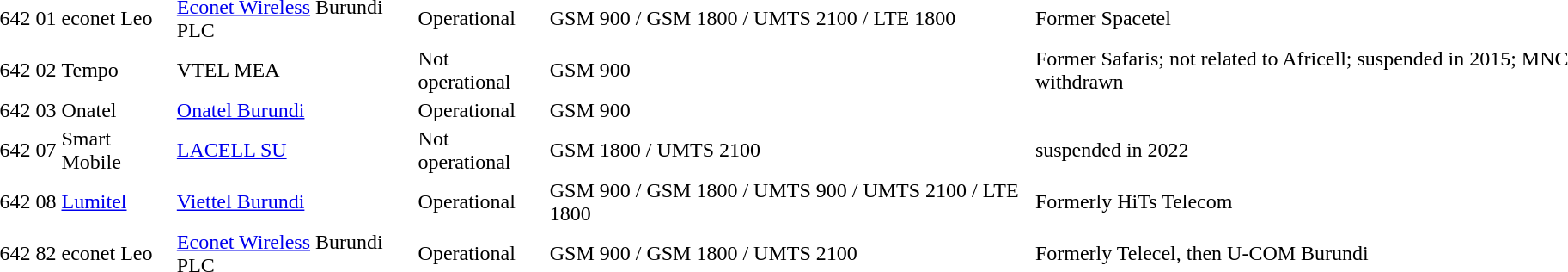<table>
<tr>
<td>642</td>
<td>01</td>
<td>econet Leo</td>
<td><a href='#'>Econet Wireless</a> Burundi PLC</td>
<td>Operational</td>
<td>GSM 900 / GSM 1800 / UMTS 2100 / LTE 1800</td>
<td>Former Spacetel</td>
</tr>
<tr>
<td>642</td>
<td>02</td>
<td>Tempo</td>
<td>VTEL MEA</td>
<td>Not operational</td>
<td>GSM 900</td>
<td>Former Safaris; not related to Africell; suspended in 2015; MNC withdrawn</td>
</tr>
<tr>
<td>642</td>
<td>03</td>
<td>Onatel</td>
<td><a href='#'>Onatel Burundi</a></td>
<td>Operational</td>
<td>GSM 900</td>
<td></td>
</tr>
<tr>
<td>642</td>
<td>07</td>
<td>Smart Mobile</td>
<td><a href='#'>LACELL SU</a></td>
<td>Not operational</td>
<td>GSM 1800 / UMTS 2100</td>
<td> suspended in 2022</td>
</tr>
<tr>
<td>642</td>
<td>08</td>
<td><a href='#'>Lumitel</a></td>
<td><a href='#'>Viettel Burundi</a></td>
<td>Operational</td>
<td>GSM 900 / GSM 1800 / UMTS 900 / UMTS 2100 / LTE 1800</td>
<td>Formerly HiTs Telecom</td>
</tr>
<tr>
<td>642</td>
<td>82</td>
<td>econet Leo</td>
<td><a href='#'>Econet Wireless</a> Burundi PLC</td>
<td>Operational</td>
<td>GSM 900 / GSM 1800 / UMTS 2100</td>
<td>Formerly Telecel, then U-COM Burundi</td>
</tr>
</table>
